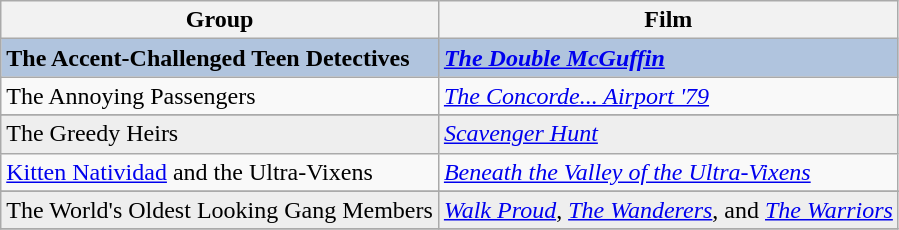<table class="wikitable sortable plainrowheaders">
<tr>
<th>Group</th>
<th>Film</th>
</tr>
<tr style="background:#B0C4DE">
<td><strong>The Accent-Challenged Teen Detectives</strong></td>
<td><strong><em><a href='#'>The Double McGuffin</a></em></strong></td>
</tr>
<tr>
<td>The Annoying Passengers</td>
<td><em><a href='#'>The Concorde... Airport '79</a></em></td>
</tr>
<tr>
</tr>
<tr style="background:#eee;">
<td>The Greedy Heirs</td>
<td><em><a href='#'>Scavenger Hunt</a></em></td>
</tr>
<tr>
<td><a href='#'>Kitten Natividad</a> and the Ultra-Vixens</td>
<td><em><a href='#'>Beneath the Valley of the Ultra-Vixens</a></em></td>
</tr>
<tr>
</tr>
<tr style="background:#eee;">
<td>The World's Oldest Looking Gang Members</td>
<td><em><a href='#'>Walk Proud</a></em>, <em><a href='#'>The Wanderers</a></em>, and <em><a href='#'>The Warriors</a></em></td>
</tr>
<tr>
</tr>
</table>
